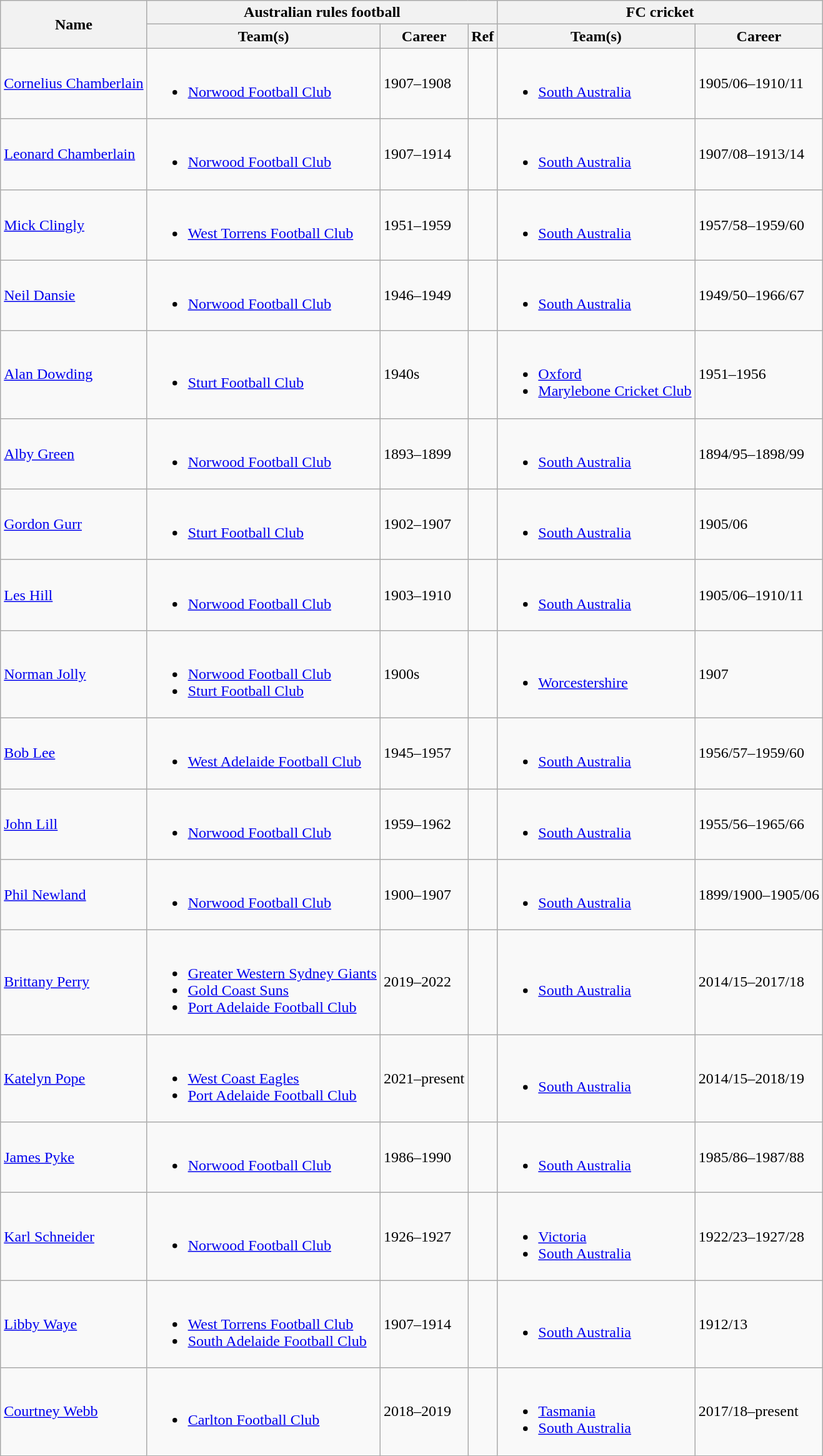<table class=wikitable>
<tr>
<th rowspan=2>Name</th>
<th colspan=3>Australian rules football</th>
<th colspan=2>FC cricket</th>
</tr>
<tr>
<th>Team(s)</th>
<th>Career</th>
<th>Ref</th>
<th>Team(s)</th>
<th>Career</th>
</tr>
<tr>
<td><a href='#'>Cornelius Chamberlain</a></td>
<td><br><ul><li><a href='#'>Norwood Football Club</a></li></ul></td>
<td>1907–1908</td>
<td></td>
<td><br><ul><li><a href='#'>South Australia</a></li></ul></td>
<td>1905/06–1910/11</td>
</tr>
<tr>
<td><a href='#'>Leonard Chamberlain</a></td>
<td><br><ul><li><a href='#'>Norwood Football Club</a></li></ul></td>
<td>1907–1914</td>
<td></td>
<td><br><ul><li><a href='#'>South Australia</a></li></ul></td>
<td>1907/08–1913/14</td>
</tr>
<tr>
<td><a href='#'>Mick Clingly</a></td>
<td><br><ul><li><a href='#'>West Torrens Football Club</a></li></ul></td>
<td>1951–1959</td>
<td></td>
<td><br><ul><li><a href='#'>South Australia</a></li></ul></td>
<td>1957/58–1959/60</td>
</tr>
<tr>
<td><a href='#'>Neil Dansie</a></td>
<td><br><ul><li><a href='#'>Norwood Football Club</a></li></ul></td>
<td>1946–1949</td>
<td></td>
<td><br><ul><li><a href='#'>South Australia</a></li></ul></td>
<td>1949/50–1966/67</td>
</tr>
<tr>
<td><a href='#'>Alan Dowding</a></td>
<td><br><ul><li><a href='#'>Sturt Football Club</a></li></ul></td>
<td>1940s</td>
<td></td>
<td><br><ul><li><a href='#'>Oxford</a></li><li><a href='#'>Marylebone Cricket Club</a></li></ul></td>
<td>1951–1956</td>
</tr>
<tr>
<td><a href='#'>Alby Green</a></td>
<td><br><ul><li><a href='#'>Norwood Football Club</a></li></ul></td>
<td>1893–1899</td>
<td></td>
<td><br><ul><li><a href='#'>South Australia</a></li></ul></td>
<td>1894/95–1898/99</td>
</tr>
<tr>
<td><a href='#'>Gordon Gurr</a></td>
<td><br><ul><li><a href='#'>Sturt Football Club</a></li></ul></td>
<td>1902–1907</td>
<td></td>
<td><br><ul><li><a href='#'>South Australia</a></li></ul></td>
<td>1905/06</td>
</tr>
<tr>
<td><a href='#'>Les Hill</a></td>
<td><br><ul><li><a href='#'>Norwood Football Club</a></li></ul></td>
<td>1903–1910</td>
<td></td>
<td><br><ul><li><a href='#'>South Australia</a></li></ul></td>
<td>1905/06–1910/11</td>
</tr>
<tr>
<td><a href='#'>Norman Jolly</a></td>
<td><br><ul><li><a href='#'>Norwood Football Club</a></li><li><a href='#'>Sturt Football Club</a></li></ul></td>
<td>1900s</td>
<td></td>
<td><br><ul><li><a href='#'>Worcestershire</a></li></ul></td>
<td>1907</td>
</tr>
<tr>
<td><a href='#'>Bob Lee</a></td>
<td><br><ul><li><a href='#'>West Adelaide Football Club</a></li></ul></td>
<td>1945–1957</td>
<td></td>
<td><br><ul><li><a href='#'>South Australia</a></li></ul></td>
<td>1956/57–1959/60</td>
</tr>
<tr>
<td><a href='#'>John Lill</a></td>
<td><br><ul><li><a href='#'>Norwood Football Club</a></li></ul></td>
<td>1959–1962</td>
<td></td>
<td><br><ul><li><a href='#'>South Australia</a></li></ul></td>
<td>1955/56–1965/66</td>
</tr>
<tr>
<td><a href='#'>Phil Newland</a></td>
<td><br><ul><li><a href='#'>Norwood Football Club</a></li></ul></td>
<td>1900–1907</td>
<td></td>
<td><br><ul><li><a href='#'>South Australia</a></li></ul></td>
<td>1899/1900–1905/06</td>
</tr>
<tr>
<td><a href='#'>Brittany Perry</a></td>
<td><br><ul><li><a href='#'>Greater Western Sydney Giants</a></li><li><a href='#'>Gold Coast Suns</a></li><li><a href='#'>Port Adelaide Football Club</a></li></ul></td>
<td>2019–2022</td>
<td></td>
<td><br><ul><li><a href='#'>South Australia</a></li></ul></td>
<td>2014/15–2017/18</td>
</tr>
<tr>
<td><a href='#'>Katelyn Pope</a></td>
<td><br><ul><li><a href='#'>West Coast Eagles</a></li><li><a href='#'>Port Adelaide Football Club</a></li></ul></td>
<td>2021–present</td>
<td></td>
<td><br><ul><li><a href='#'>South Australia</a></li></ul></td>
<td>2014/15–2018/19</td>
</tr>
<tr>
<td><a href='#'>James Pyke</a></td>
<td><br><ul><li><a href='#'>Norwood Football Club</a></li></ul></td>
<td>1986–1990</td>
<td></td>
<td><br><ul><li><a href='#'>South Australia</a></li></ul></td>
<td>1985/86–1987/88</td>
</tr>
<tr>
<td><a href='#'>Karl Schneider</a></td>
<td><br><ul><li><a href='#'>Norwood Football Club</a></li></ul></td>
<td>1926–1927</td>
<td></td>
<td><br><ul><li><a href='#'>Victoria</a></li><li><a href='#'>South Australia</a></li></ul></td>
<td>1922/23–1927/28</td>
</tr>
<tr>
<td><a href='#'>Libby Waye</a></td>
<td><br><ul><li><a href='#'>West Torrens Football Club</a></li><li><a href='#'>South Adelaide Football Club</a></li></ul></td>
<td>1907–1914</td>
<td></td>
<td><br><ul><li><a href='#'>South Australia</a></li></ul></td>
<td>1912/13</td>
</tr>
<tr>
<td><a href='#'>Courtney Webb</a></td>
<td><br><ul><li><a href='#'>Carlton Football Club</a></li></ul></td>
<td>2018–2019</td>
<td></td>
<td><br><ul><li><a href='#'>Tasmania</a></li><li><a href='#'>South Australia</a></li></ul></td>
<td>2017/18–present</td>
</tr>
</table>
